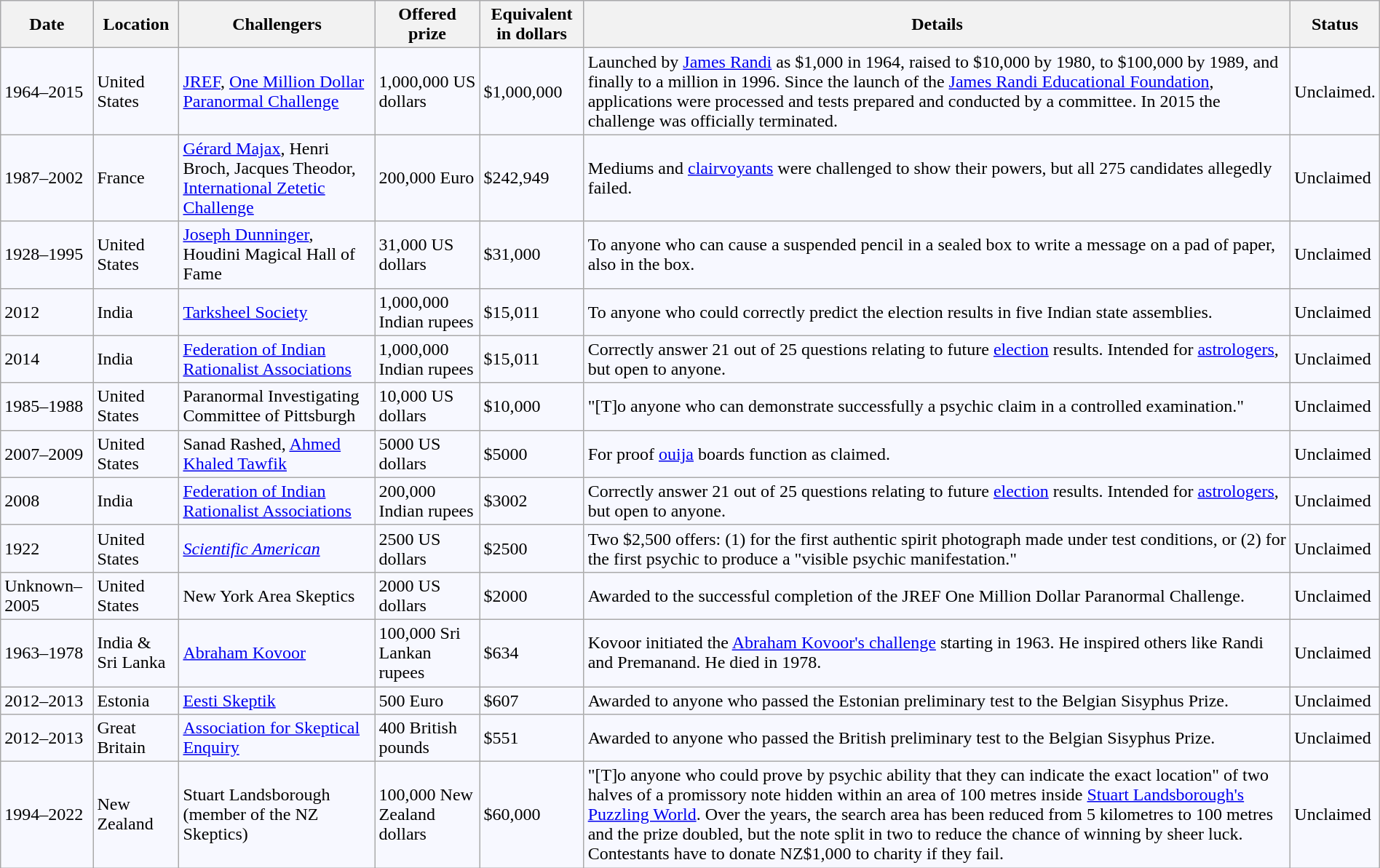<table class="wikitable sortable" style="border:1px; background:#f7f8ff; margin:auto" cellpadding="7">
<tr style="text-align:center; background:#e6e9ff">
<th>Date</th>
<th>Location</th>
<th>Challengers</th>
<th>Offered prize</th>
<th>Equivalent in dollars</th>
<th>Details</th>
<th>Status</th>
</tr>
<tr>
<td>1964–2015</td>
<td>United States</td>
<td><a href='#'>JREF</a>, <a href='#'>One Million Dollar Paranormal Challenge</a></td>
<td>1,000,000 US dollars</td>
<td>$1,000,000</td>
<td>Launched by <a href='#'>James Randi</a> as $1,000 in 1964, raised to $10,000 by 1980, to $100,000 by 1989, and finally to a million in 1996. Since the launch of the <a href='#'>James Randi Educational Foundation</a>, applications were processed and tests prepared and conducted by a committee. In 2015 the challenge was officially terminated.</td>
<td>Unclaimed.</td>
</tr>
<tr>
<td>1987–2002</td>
<td>France</td>
<td><a href='#'>Gérard Majax</a>, Henri Broch, Jacques Theodor, <a href='#'>International Zetetic Challenge</a></td>
<td>200,000 Euro</td>
<td>$242,949</td>
<td>Mediums and <a href='#'>clairvoyants</a> were challenged to show their powers, but all 275 candidates allegedly failed.</td>
<td>Unclaimed</td>
</tr>
<tr>
<td>1928–1995</td>
<td>United States</td>
<td><a href='#'>Joseph Dunninger</a>, Houdini Magical Hall of Fame</td>
<td>31,000 US dollars</td>
<td>$31,000</td>
<td>To anyone who can cause a suspended pencil in a sealed box to write a message on a pad of paper, also in the box.</td>
<td>Unclaimed</td>
</tr>
<tr>
<td>2012</td>
<td>India</td>
<td><a href='#'>Tarksheel Society</a></td>
<td>1,000,000 Indian rupees</td>
<td>$15,011</td>
<td>To anyone who could correctly predict the election results in five Indian state assemblies.</td>
<td>Unclaimed</td>
</tr>
<tr>
<td>2014</td>
<td>India</td>
<td><a href='#'>Federation of Indian Rationalist Associations</a></td>
<td>1,000,000 Indian rupees</td>
<td>$15,011</td>
<td>Correctly answer 21 out of 25 questions relating to future <a href='#'>election</a> results. Intended for <a href='#'>astrologers</a>, but open to anyone.</td>
<td>Unclaimed</td>
</tr>
<tr>
<td>1985–1988</td>
<td>United States</td>
<td>Paranormal Investigating Committee of Pittsburgh</td>
<td>10,000 US dollars</td>
<td>$10,000</td>
<td>"[T]o anyone who can demonstrate successfully a psychic claim in a controlled examination."</td>
<td>Unclaimed</td>
</tr>
<tr>
<td>2007–2009</td>
<td>United States</td>
<td>Sanad Rashed, <a href='#'>Ahmed Khaled Tawfik</a></td>
<td>5000 US dollars</td>
<td>$5000</td>
<td>For proof <a href='#'>ouija</a> boards function as claimed.</td>
<td>Unclaimed</td>
</tr>
<tr>
<td>2008</td>
<td>India</td>
<td><a href='#'>Federation of Indian Rationalist Associations</a></td>
<td>200,000 Indian rupees</td>
<td>$3002</td>
<td>Correctly answer 21 out of 25 questions relating to future <a href='#'>election</a> results. Intended for <a href='#'>astrologers</a>, but open to anyone.</td>
<td>Unclaimed</td>
</tr>
<tr>
<td>1922</td>
<td>United States</td>
<td><em><a href='#'>Scientific American</a></em></td>
<td>2500 US dollars</td>
<td>$2500</td>
<td>Two $2,500 offers: (1) for the first authentic spirit photograph made under test conditions, or (2) for the first psychic to produce a "visible psychic manifestation."</td>
<td>Unclaimed</td>
</tr>
<tr>
<td>Unknown–2005</td>
<td>United States</td>
<td>New York Area Skeptics</td>
<td>2000 US dollars</td>
<td>$2000</td>
<td>Awarded to the successful completion of the JREF One Million Dollar Paranormal Challenge.</td>
<td>Unclaimed</td>
</tr>
<tr>
<td>1963–1978</td>
<td>India & Sri Lanka</td>
<td><a href='#'>Abraham Kovoor</a></td>
<td>100,000 Sri Lankan rupees</td>
<td>$634</td>
<td>Kovoor initiated the <a href='#'>Abraham Kovoor's challenge</a> starting in 1963. He inspired others like Randi and Premanand. He died in 1978.</td>
<td>Unclaimed</td>
</tr>
<tr>
<td>2012–2013</td>
<td>Estonia</td>
<td><a href='#'>Eesti Skeptik</a></td>
<td>500 Euro</td>
<td>$607</td>
<td>Awarded to anyone who passed the Estonian preliminary test to the Belgian Sisyphus Prize.</td>
<td>Unclaimed</td>
</tr>
<tr>
<td>2012–2013</td>
<td>Great Britain</td>
<td><a href='#'>Association for Skeptical Enquiry</a></td>
<td>400 British pounds</td>
<td>$551</td>
<td>Awarded to anyone who passed the British preliminary test to the Belgian Sisyphus Prize.</td>
<td>Unclaimed</td>
</tr>
<tr>
<td>1994–2022</td>
<td>New Zealand</td>
<td>Stuart Landsborough (member of the NZ Skeptics)</td>
<td>100,000 New Zealand dollars</td>
<td>$60,000</td>
<td>"[T]o anyone who could prove by psychic ability that they can indicate the exact location" of two halves of a promissory note hidden within an area of 100 metres inside <a href='#'>Stuart Landsborough's Puzzling World</a>. Over the years, the search area has been reduced from 5 kilometres to 100 metres and the prize doubled, but the note split in two to reduce the chance of winning by sheer luck. Contestants have to donate NZ$1,000 to charity if they fail.</td>
<td>Unclaimed</td>
</tr>
</table>
